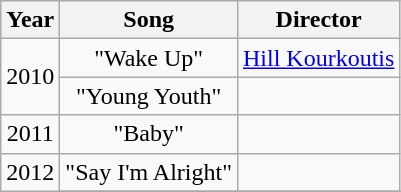<table class="wikitable" style="text-align:center;">
<tr>
<th>Year</th>
<th>Song</th>
<th>Director</th>
</tr>
<tr>
<td rowspan=2>2010</td>
<td>"Wake Up"</td>
<td><a href='#'>Hill Kourkoutis</a></td>
</tr>
<tr>
<td>"Young Youth"</td>
<td></td>
</tr>
<tr>
<td>2011</td>
<td>"Baby"</td>
<td></td>
</tr>
<tr>
<td rowspan=2>2012</td>
<td>"Say I'm Alright"</td>
<td></td>
</tr>
<tr>
</tr>
</table>
